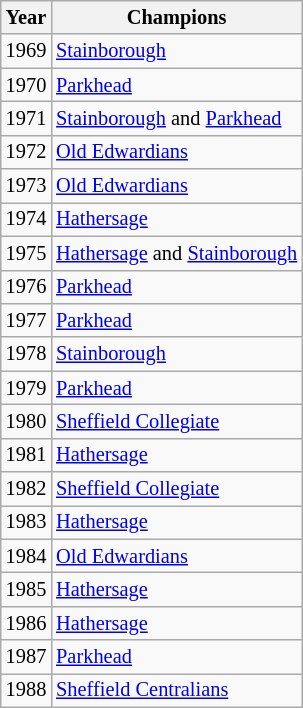<table class="wikitable" style="font-size:85%">
<tr>
<th>Year</th>
<th>Champions</th>
</tr>
<tr>
<td>1969</td>
<td><a href='#'>Stainborough</a></td>
</tr>
<tr>
<td>1970</td>
<td><a href='#'>Parkhead</a></td>
</tr>
<tr>
<td>1971</td>
<td><a href='#'>Stainborough</a> and <a href='#'>Parkhead</a> </td>
</tr>
<tr>
<td>1972</td>
<td><a href='#'>Old Edwardians</a></td>
</tr>
<tr>
<td>1973</td>
<td><a href='#'>Old Edwardians</a></td>
</tr>
<tr>
<td>1974</td>
<td><a href='#'>Hathersage</a></td>
</tr>
<tr>
<td>1975</td>
<td><a href='#'>Hathersage</a> and <a href='#'>Stainborough</a> </td>
</tr>
<tr>
<td>1976</td>
<td><a href='#'>Parkhead</a></td>
</tr>
<tr>
<td>1977</td>
<td><a href='#'>Parkhead</a></td>
</tr>
<tr>
<td>1978</td>
<td><a href='#'>Stainborough</a></td>
</tr>
<tr>
<td>1979</td>
<td><a href='#'>Parkhead</a></td>
</tr>
<tr>
<td>1980</td>
<td><a href='#'>Sheffield Collegiate</a></td>
</tr>
<tr>
<td>1981</td>
<td><a href='#'>Hathersage</a></td>
</tr>
<tr>
<td>1982</td>
<td><a href='#'>Sheffield Collegiate</a></td>
</tr>
<tr>
<td>1983</td>
<td><a href='#'>Hathersage</a></td>
</tr>
<tr>
<td>1984</td>
<td><a href='#'>Old Edwardians</a></td>
</tr>
<tr>
<td>1985</td>
<td><a href='#'>Hathersage</a></td>
</tr>
<tr>
<td>1986</td>
<td><a href='#'>Hathersage</a></td>
</tr>
<tr>
<td>1987</td>
<td><a href='#'>Parkhead</a></td>
</tr>
<tr>
<td>1988</td>
<td><a href='#'>Sheffield Centralians</a></td>
</tr>
</table>
